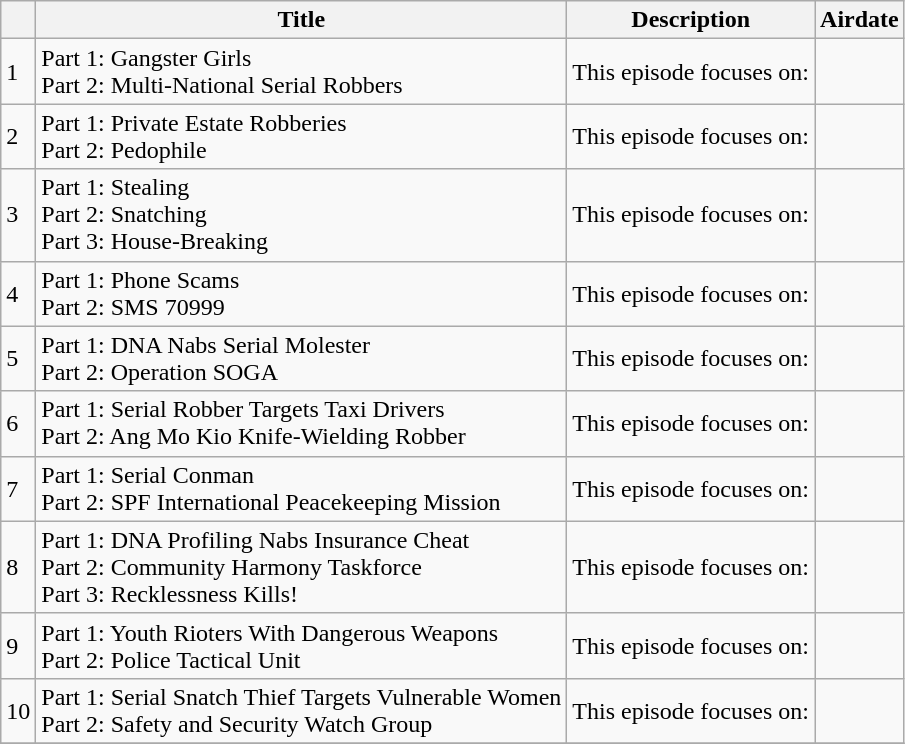<table class="wikitable">
<tr>
<th></th>
<th>Title</th>
<th>Description</th>
<th>Airdate</th>
</tr>
<tr>
<td>1</td>
<td>Part 1: Gangster Girls <br>Part 2: Multi-National Serial Robbers</td>
<td>This episode focuses on:</td>
<td></td>
</tr>
<tr>
<td>2</td>
<td>Part 1: Private Estate Robberies <br>Part 2: Pedophile</td>
<td>This episode focuses on:</td>
<td></td>
</tr>
<tr>
<td>3</td>
<td>Part 1: Stealing <br>Part 2: Snatching <br>Part 3: House-Breaking</td>
<td>This episode focuses on:</td>
<td></td>
</tr>
<tr>
<td>4</td>
<td>Part 1: Phone Scams <br>Part 2: SMS 70999</td>
<td>This episode focuses on:</td>
<td></td>
</tr>
<tr>
<td>5</td>
<td>Part 1: DNA Nabs Serial Molester <br>Part 2: Operation SOGA</td>
<td>This episode focuses on:</td>
<td></td>
</tr>
<tr>
<td>6</td>
<td>Part 1: Serial Robber Targets Taxi Drivers <br>Part 2: Ang Mo Kio Knife-Wielding Robber</td>
<td>This episode focuses on:</td>
<td></td>
</tr>
<tr>
<td>7</td>
<td>Part 1: Serial Conman <br>Part 2: SPF International Peacekeeping Mission</td>
<td>This episode focuses on:</td>
<td></td>
</tr>
<tr>
<td>8</td>
<td>Part 1: DNA Profiling Nabs Insurance Cheat <br>Part 2: Community Harmony Taskforce <br>Part 3: Recklessness Kills!</td>
<td>This episode focuses on:</td>
<td></td>
</tr>
<tr>
<td>9</td>
<td>Part 1: Youth Rioters With Dangerous Weapons <br>Part 2: Police Tactical Unit</td>
<td>This episode focuses on:</td>
<td></td>
</tr>
<tr>
<td>10</td>
<td>Part 1: Serial Snatch Thief Targets Vulnerable Women <br>Part 2: Safety and Security Watch Group</td>
<td>This episode focuses on:</td>
<td></td>
</tr>
<tr>
</tr>
</table>
